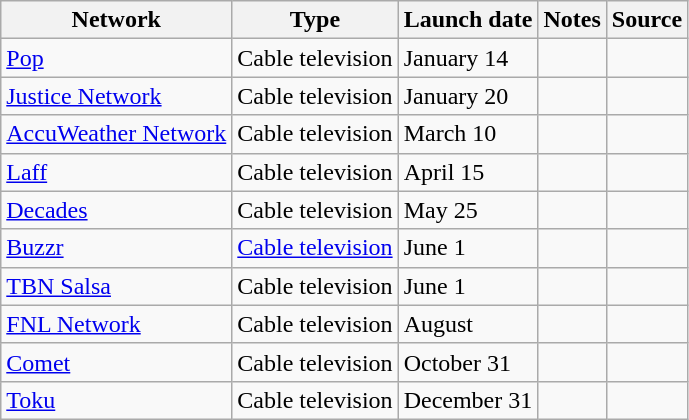<table class="wikitable sortable">
<tr>
<th>Network</th>
<th>Type</th>
<th>Launch date</th>
<th>Notes</th>
<th>Source</th>
</tr>
<tr>
<td><a href='#'>Pop</a></td>
<td>Cable television</td>
<td>January 14</td>
<td></td>
<td></td>
</tr>
<tr>
<td><a href='#'>Justice Network</a></td>
<td>Cable television</td>
<td>January 20</td>
<td></td>
<td></td>
</tr>
<tr>
<td><a href='#'>AccuWeather Network</a></td>
<td>Cable television</td>
<td>March 10</td>
<td></td>
<td></td>
</tr>
<tr>
<td><a href='#'>Laff</a></td>
<td>Cable television</td>
<td>April 15</td>
<td></td>
<td></td>
</tr>
<tr>
<td><a href='#'>Decades</a></td>
<td>Cable television</td>
<td>May 25</td>
<td></td>
<td></td>
</tr>
<tr>
<td><a href='#'>Buzzr</a></td>
<td><a href='#'>Cable television</a></td>
<td>June 1</td>
<td></td>
<td></td>
</tr>
<tr>
<td><a href='#'>TBN Salsa</a></td>
<td>Cable television</td>
<td>June 1</td>
<td></td>
<td></td>
</tr>
<tr>
<td><a href='#'>FNL Network</a></td>
<td>Cable television</td>
<td>August</td>
<td></td>
<td></td>
</tr>
<tr>
<td><a href='#'>Comet</a></td>
<td>Cable television</td>
<td>October 31</td>
<td></td>
<td></td>
</tr>
<tr>
<td><a href='#'>Toku</a></td>
<td>Cable television</td>
<td>December 31</td>
<td></td>
<td></td>
</tr>
</table>
